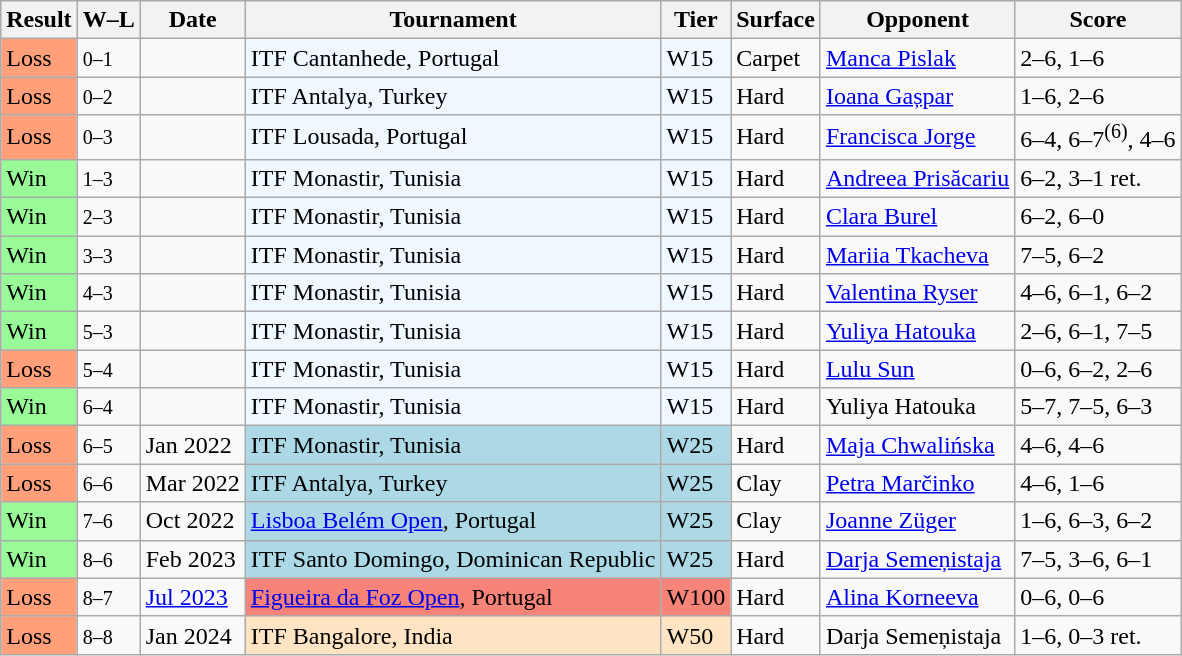<table class="sortable wikitable">
<tr>
<th>Result</th>
<th class="unsortable">W–L</th>
<th>Date</th>
<th>Tournament</th>
<th>Tier</th>
<th>Surface</th>
<th>Opponent</th>
<th class="unsortable">Score</th>
</tr>
<tr>
<td style="background:#ffa07a">Loss</td>
<td><small>0–1</small></td>
<td></td>
<td style="background:#f0f8ff;">ITF Cantanhede, Portugal</td>
<td style="background:#f0f8ff;">W15</td>
<td>Carpet</td>
<td> <a href='#'>Manca Pislak</a></td>
<td>2–6, 1–6</td>
</tr>
<tr>
<td style="background:#ffa07a">Loss</td>
<td><small>0–2</small></td>
<td></td>
<td style="background:#f0f8ff;">ITF Antalya, Turkey</td>
<td style="background:#f0f8ff;">W15</td>
<td>Hard</td>
<td> <a href='#'>Ioana Gașpar</a></td>
<td>1–6, 2–6</td>
</tr>
<tr>
<td style="background:#ffa07a">Loss</td>
<td><small>0–3</small></td>
<td></td>
<td style="background:#f0f8ff;">ITF Lousada, Portugal</td>
<td style="background:#f0f8ff;">W15</td>
<td>Hard</td>
<td> <a href='#'>Francisca Jorge</a></td>
<td>6–4, 6–7<sup>(6)</sup>, 4–6</td>
</tr>
<tr>
<td style="background:#98fb98;">Win</td>
<td><small>1–3</small></td>
<td></td>
<td style="background:#f0f8ff;">ITF Monastir, Tunisia</td>
<td style="background:#f0f8ff;">W15</td>
<td>Hard</td>
<td> <a href='#'>Andreea Prisăcariu</a></td>
<td>6–2, 3–1 ret.</td>
</tr>
<tr>
<td style="background:#98fb98;">Win</td>
<td><small>2–3</small></td>
<td></td>
<td style="background:#f0f8ff;">ITF Monastir, Tunisia</td>
<td style="background:#f0f8ff;">W15</td>
<td>Hard</td>
<td> <a href='#'>Clara Burel</a></td>
<td>6–2, 6–0</td>
</tr>
<tr>
<td style="background:#98fb98;">Win</td>
<td><small>3–3</small></td>
<td></td>
<td style="background:#f0f8ff;">ITF Monastir, Tunisia</td>
<td style="background:#f0f8ff;">W15</td>
<td>Hard</td>
<td> <a href='#'>Mariia Tkacheva</a></td>
<td>7–5, 6–2</td>
</tr>
<tr>
<td style="background:#98fb98;">Win</td>
<td><small>4–3</small></td>
<td></td>
<td style="background:#f0f8ff;">ITF Monastir, Tunisia</td>
<td style="background:#f0f8ff;">W15</td>
<td>Hard</td>
<td> <a href='#'>Valentina Ryser</a></td>
<td>4–6, 6–1, 6–2</td>
</tr>
<tr>
<td style="background:#98fb98;">Win</td>
<td><small>5–3</small></td>
<td></td>
<td style="background:#f0f8ff;">ITF Monastir, Tunisia</td>
<td style="background:#f0f8ff;">W15</td>
<td>Hard</td>
<td> <a href='#'>Yuliya Hatouka</a></td>
<td>2–6, 6–1, 7–5</td>
</tr>
<tr>
<td style="background:#ffa07a">Loss</td>
<td><small>5–4</small></td>
<td></td>
<td style="background:#f0f8ff;">ITF Monastir, Tunisia</td>
<td style="background:#f0f8ff;">W15</td>
<td>Hard</td>
<td> <a href='#'>Lulu Sun</a></td>
<td>0–6, 6–2, 2–6</td>
</tr>
<tr>
<td style="background:#98fb98;">Win</td>
<td><small>6–4</small></td>
<td></td>
<td style="background:#f0f8ff;">ITF Monastir, Tunisia</td>
<td style="background:#f0f8ff;">W15</td>
<td>Hard</td>
<td> Yuliya Hatouka</td>
<td>5–7, 7–5, 6–3</td>
</tr>
<tr>
<td style="background:#ffa07a;">Loss</td>
<td><small>6–5</small></td>
<td>Jan 2022</td>
<td style="background:lightblue;">ITF Monastir, Tunisia</td>
<td style="background:lightblue;">W25</td>
<td>Hard</td>
<td> <a href='#'>Maja Chwalińska</a></td>
<td>4–6, 4–6</td>
</tr>
<tr>
<td style="background:#ffa07a;">Loss</td>
<td><small>6–6</small></td>
<td>Mar 2022</td>
<td style="background:lightblue;">ITF Antalya, Turkey</td>
<td style="background:lightblue;">W25</td>
<td>Clay</td>
<td> <a href='#'>Petra Marčinko</a></td>
<td>4–6, 1–6</td>
</tr>
<tr>
<td style="background:#98fb98;">Win</td>
<td><small>7–6</small></td>
<td>Oct 2022</td>
<td style="background:lightblue;"><a href='#'>Lisboa Belém Open</a>, Portugal</td>
<td style="background:lightblue;">W25</td>
<td>Clay</td>
<td> <a href='#'>Joanne Züger</a></td>
<td>1–6, 6–3, 6–2</td>
</tr>
<tr>
<td style="background:#98fb98;">Win</td>
<td><small>8–6</small></td>
<td>Feb 2023</td>
<td style="background:lightblue;">ITF Santo Domingo, Dominican Republic</td>
<td style="background:lightblue;">W25</td>
<td>Hard</td>
<td> <a href='#'>Darja Semeņistaja</a></td>
<td>7–5, 3–6, 6–1</td>
</tr>
<tr>
<td style="background:#ffa07a;">Loss</td>
<td><small>8–7</small></td>
<td><a href='#'>Jul 2023</a></td>
<td style="background:#f88379;"><a href='#'>Figueira da Foz Open</a>, Portugal</td>
<td style="background:#f88379;">W100</td>
<td>Hard</td>
<td> <a href='#'>Alina Korneeva</a></td>
<td>0–6, 0–6</td>
</tr>
<tr>
<td style="background:#ffa07a;">Loss</td>
<td><small>8–8</small></td>
<td>Jan 2024</td>
<td style="background:#ffe4c4;">ITF Bangalore, India</td>
<td style="background:#ffe4c4;">W50</td>
<td>Hard</td>
<td> Darja Semeņistaja</td>
<td>1–6, 0–3 ret.</td>
</tr>
</table>
